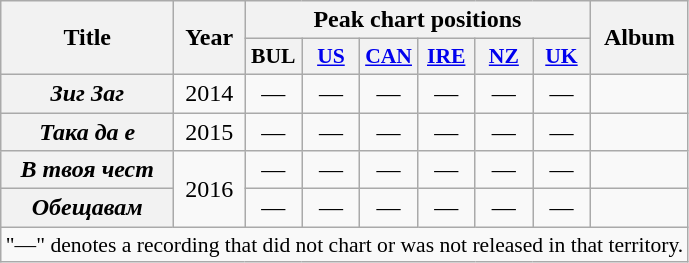<table class="wikitable plainrowheaders" style="text-align:center;">
<tr>
<th scope="col" rowspan="2">Title</th>
<th scope="col" rowspan="2">Year</th>
<th scope="col" colspan="6">Peak chart positions</th>
<th scope="col" rowspan="2">Album</th>
</tr>
<tr>
<th scope="col" style="width:2.2em;font-size:90%;">BUL</th>
<th scope="col" style="width:2.2em;font-size:90%;"><a href='#'>US</a></th>
<th scope="col" style="width:2.2em; font-size:90%;"><a href='#'>CAN</a></th>
<th scope="col" style="width:2.2em;font-size:90%;"><a href='#'>IRE</a></th>
<th scope="col" style="width:2.2em;font-size:90%;"><a href='#'>NZ</a></th>
<th scope="col" style="width:2.2em;font-size:90%;"><a href='#'>UK</a></th>
</tr>
<tr>
<th scope="row"><em>Зиг Заг</em><br></th>
<td>2014</td>
<td>—</td>
<td>—</td>
<td>—</td>
<td>—</td>
<td>—</td>
<td>—</td>
<td></td>
</tr>
<tr>
<th scope="row"><em>Така да е</em><br></th>
<td>2015</td>
<td>—</td>
<td>—</td>
<td>—</td>
<td>—</td>
<td>—</td>
<td>—</td>
<td></td>
</tr>
<tr>
<th scope="row"><em>В твоя чест</em><br></th>
<td rowspan="2">2016</td>
<td>—</td>
<td>—</td>
<td>—</td>
<td>—</td>
<td>—</td>
<td>—</td>
<td></td>
</tr>
<tr>
<th scope="row"><em>Обещавам</em><br></th>
<td>—</td>
<td>—</td>
<td>—</td>
<td>—</td>
<td>—</td>
<td>—</td>
<td></td>
</tr>
<tr>
<td colspan="13" style="font-size:90%">"—" denotes a recording that did not chart or was not released in that territory.</td>
</tr>
</table>
